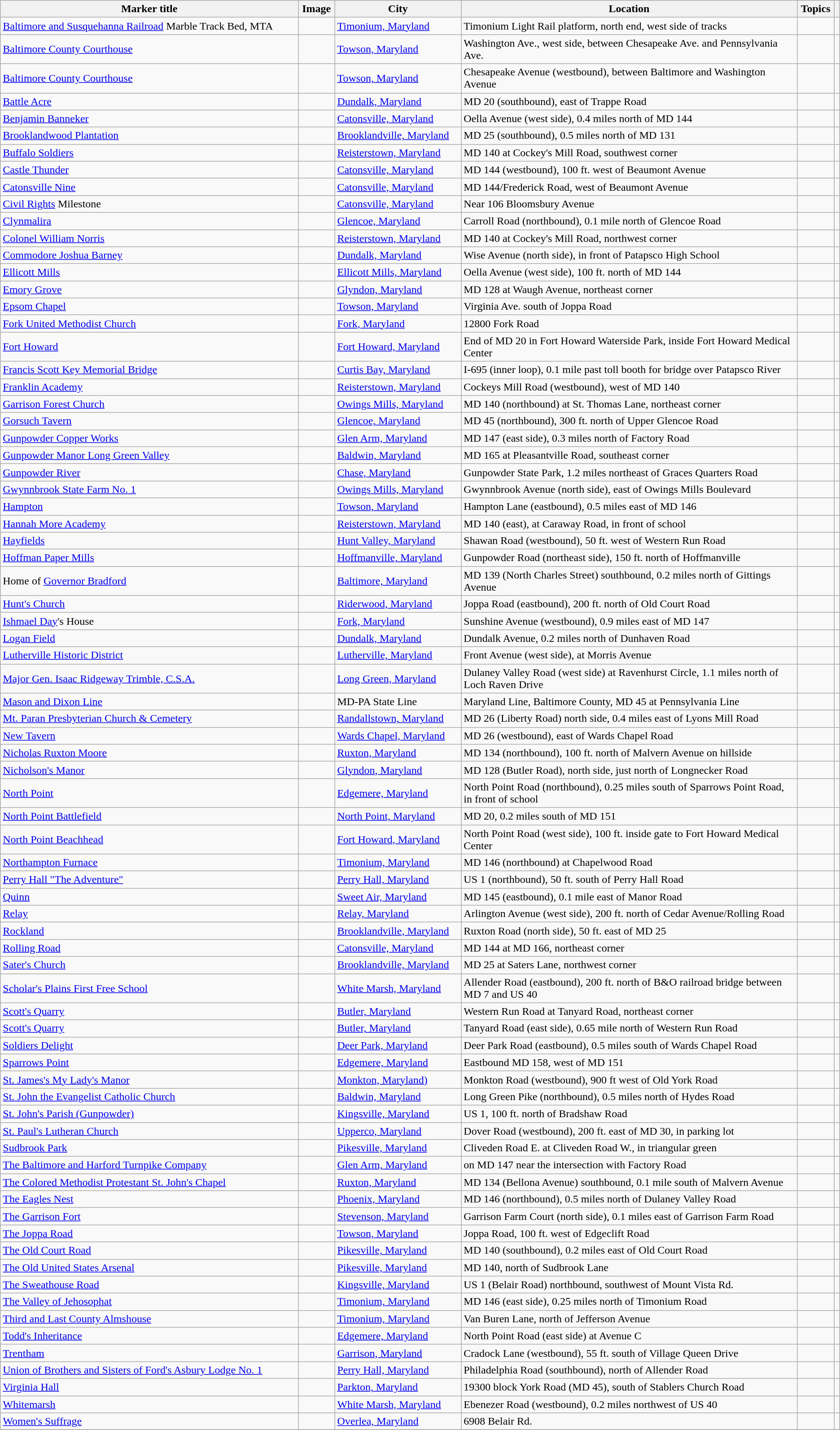<table class="wikitable sortable">
<tr>
<th><strong>Marker title</strong></th>
<th class='unsortable'><strong>Image</strong></th>
<th><strong>City</strong></th>
<th style='width:40%';><strong>Location</strong></th>
<th><strong>Topics</strong></th>
<th class='unsortable'></th>
</tr>
<tr ->
<td><a href='#'>Baltimore and Susquehanna Railroad</a> Marble Track Bed, MTA</td>
<td></td>
<td><a href='#'>Timonium, Maryland</a></td>
<td>Timonium Light Rail platform, north end, west side of tracks<br><small></small></td>
<td></td>
<td></td>
</tr>
<tr ->
<td><a href='#'>Baltimore County Courthouse</a></td>
<td></td>
<td><a href='#'>Towson, Maryland</a></td>
<td>Washington Ave., west side, between Chesapeake Ave. and Pennsylvania Ave.<br><small></small></td>
<td></td>
<td></td>
</tr>
<tr ->
<td><a href='#'>Baltimore County Courthouse</a></td>
<td></td>
<td><a href='#'>Towson, Maryland</a></td>
<td>Chesapeake Avenue (westbound), between Baltimore and Washington Avenue<br><small></small></td>
<td></td>
<td></td>
</tr>
<tr ->
<td><a href='#'>Battle Acre</a></td>
<td></td>
<td><a href='#'>Dundalk, Maryland</a></td>
<td>MD 20 (southbound), east of Trappe Road<br><small></small></td>
<td></td>
<td></td>
</tr>
<tr ->
<td><a href='#'>Benjamin Banneker</a></td>
<td></td>
<td><a href='#'>Catonsville, Maryland</a></td>
<td>Oella Avenue (west side), 0.4 miles north of MD 144<br><small></small></td>
<td></td>
<td></td>
</tr>
<tr ->
<td><a href='#'>Brooklandwood Plantation</a></td>
<td></td>
<td><a href='#'>Brooklandville, Maryland</a></td>
<td>MD 25 (southbound), 0.5 miles north of MD 131<br><small></small></td>
<td></td>
<td></td>
</tr>
<tr ->
<td><a href='#'>Buffalo Soldiers</a></td>
<td></td>
<td><a href='#'>Reisterstown, Maryland</a></td>
<td>MD 140 at Cockey's Mill Road, southwest corner<br><small></small></td>
<td></td>
<td></td>
</tr>
<tr ->
<td><a href='#'>Castle Thunder</a></td>
<td></td>
<td><a href='#'>Catonsville, Maryland</a></td>
<td>MD 144 (westbound), 100 ft. west of Beaumont Avenue<br><small></small></td>
<td></td>
<td></td>
</tr>
<tr ->
<td><a href='#'>Catonsville Nine</a></td>
<td></td>
<td><a href='#'>Catonsville, Maryland</a></td>
<td>MD 144/Frederick Road, west of Beaumont Avenue<br><small></small></td>
<td></td>
<td></td>
</tr>
<tr ->
<td><a href='#'>Civil Rights</a> Milestone</td>
<td></td>
<td><a href='#'>Catonsville, Maryland</a></td>
<td>Near 106 Bloomsbury Avenue<br><small></small></td>
<td></td>
<td></td>
</tr>
<tr ->
<td><a href='#'>Clynmalira</a></td>
<td></td>
<td><a href='#'>Glencoe, Maryland</a></td>
<td>Carroll Road (northbound), 0.1 mile north of Glencoe Road<br><small></small></td>
<td></td>
<td></td>
</tr>
<tr ->
<td><a href='#'>Colonel William Norris</a></td>
<td></td>
<td><a href='#'>Reisterstown, Maryland</a></td>
<td>MD 140 at Cockey's Mill Road, northwest corner<br><small></small></td>
<td></td>
<td></td>
</tr>
<tr ->
<td><a href='#'>Commodore Joshua Barney</a></td>
<td></td>
<td><a href='#'>Dundalk, Maryland</a></td>
<td>Wise Avenue (north side), in front of Patapsco High School<br><small></small></td>
<td></td>
<td></td>
</tr>
<tr ->
<td><a href='#'>Ellicott Mills</a></td>
<td></td>
<td><a href='#'>Ellicott Mills, Maryland</a></td>
<td>Oella Avenue (west side), 100 ft. north of MD 144<br><small></small></td>
<td></td>
<td></td>
</tr>
<tr ->
<td><a href='#'>Emory Grove</a></td>
<td></td>
<td><a href='#'>Glyndon, Maryland</a></td>
<td>MD 128 at Waugh Avenue, northeast corner<br><small></small></td>
<td></td>
<td></td>
</tr>
<tr ->
<td><a href='#'>Epsom Chapel</a></td>
<td></td>
<td><a href='#'>Towson, Maryland</a></td>
<td>Virginia Ave. south of Joppa Road<br><small></small></td>
<td></td>
<td></td>
</tr>
<tr ->
<td><a href='#'>Fork United Methodist Church</a></td>
<td></td>
<td><a href='#'>Fork, Maryland</a></td>
<td>12800 Fork Road<br><small></small></td>
<td></td>
<td></td>
</tr>
<tr ->
<td><a href='#'>Fort Howard</a></td>
<td></td>
<td><a href='#'>Fort Howard, Maryland</a></td>
<td>End of MD 20 in Fort Howard Waterside Park, inside Fort Howard Medical Center<br><small></small></td>
<td></td>
<td></td>
</tr>
<tr ->
<td><a href='#'>Francis Scott Key Memorial Bridge</a></td>
<td></td>
<td><a href='#'>Curtis Bay, Maryland</a></td>
<td>I-695 (inner loop), 0.1 mile past toll booth for bridge over Patapsco River<br><small></small></td>
<td></td>
<td></td>
</tr>
<tr ->
<td><a href='#'>Franklin Academy</a></td>
<td></td>
<td><a href='#'>Reisterstown, Maryland</a></td>
<td>Cockeys Mill Road (westbound), west of MD 140<br><small></small></td>
<td></td>
<td></td>
</tr>
<tr ->
<td><a href='#'>Garrison Forest Church</a></td>
<td></td>
<td><a href='#'>Owings Mills, Maryland</a></td>
<td>MD 140 (northbound) at St. Thomas Lane, northeast corner<br><small></small></td>
<td></td>
<td></td>
</tr>
<tr ->
<td><a href='#'>Gorsuch Tavern</a></td>
<td></td>
<td><a href='#'>Glencoe, Maryland</a></td>
<td>MD 45 (northbound), 300 ft. north of Upper Glencoe Road<br><small></small></td>
<td></td>
<td></td>
</tr>
<tr ->
<td><a href='#'>Gunpowder Copper Works</a></td>
<td></td>
<td><a href='#'>Glen Arm, Maryland</a></td>
<td>MD 147 (east side), 0.3 miles north of Factory Road<br><small></small></td>
<td></td>
<td></td>
</tr>
<tr ->
<td><a href='#'>Gunpowder Manor Long Green Valley</a></td>
<td></td>
<td><a href='#'>Baldwin, Maryland</a></td>
<td>MD 165 at Pleasantville Road, southeast corner<br><small></small></td>
<td></td>
<td></td>
</tr>
<tr ->
<td><a href='#'>Gunpowder River</a></td>
<td></td>
<td><a href='#'>Chase, Maryland</a></td>
<td>Gunpowder State Park, 1.2 miles northeast of Graces Quarters Road<br><small></small></td>
<td></td>
<td></td>
</tr>
<tr ->
<td><a href='#'>Gwynnbrook State Farm No. 1</a></td>
<td></td>
<td><a href='#'>Owings Mills, Maryland</a></td>
<td>Gwynnbrook Avenue (north side), east of Owings Mills Boulevard<br><small></small></td>
<td></td>
<td></td>
</tr>
<tr ->
<td><a href='#'>Hampton</a></td>
<td></td>
<td><a href='#'>Towson, Maryland</a></td>
<td>Hampton Lane (eastbound), 0.5 miles east of MD 146<br><small></small></td>
<td></td>
<td></td>
</tr>
<tr ->
<td><a href='#'>Hannah More Academy</a></td>
<td></td>
<td><a href='#'>Reisterstown, Maryland</a></td>
<td>MD 140 (east), at Caraway Road, in front of school<br><small></small></td>
<td></td>
<td></td>
</tr>
<tr ->
<td><a href='#'>Hayfields</a></td>
<td></td>
<td><a href='#'>Hunt Valley, Maryland</a></td>
<td>Shawan Road (westbound), 50 ft. west of Western Run Road<br><small></small></td>
<td></td>
<td></td>
</tr>
<tr ->
<td><a href='#'>Hoffman Paper Mills</a></td>
<td></td>
<td><a href='#'>Hoffmanville, Maryland</a></td>
<td>Gunpowder Road (northeast side), 150 ft. north of Hoffmanville<br><small></small></td>
<td></td>
<td></td>
</tr>
<tr ->
<td>Home of <a href='#'>Governor Bradford</a></td>
<td></td>
<td><a href='#'>Baltimore, Maryland</a></td>
<td>MD 139 (North Charles Street) southbound, 0.2 miles north of Gittings Avenue<br><small></small></td>
<td></td>
<td></td>
</tr>
<tr ->
<td><a href='#'>Hunt's Church</a></td>
<td></td>
<td><a href='#'>Riderwood, Maryland</a></td>
<td>Joppa Road (eastbound), 200 ft. north of Old Court Road<br><small></small></td>
<td></td>
<td></td>
</tr>
<tr ->
<td><a href='#'>Ishmael Day</a>'s House</td>
<td></td>
<td><a href='#'>Fork, Maryland</a></td>
<td>Sunshine Avenue (westbound), 0.9 miles east of MD 147<br><small></small></td>
<td></td>
<td></td>
</tr>
<tr ->
<td><a href='#'>Logan Field</a></td>
<td></td>
<td><a href='#'>Dundalk, Maryland</a></td>
<td>Dundalk Avenue, 0.2 miles north of Dunhaven Road<br><small></small></td>
<td></td>
<td></td>
</tr>
<tr ->
<td><a href='#'>Lutherville Historic District</a></td>
<td></td>
<td><a href='#'>Lutherville, Maryland</a></td>
<td>Front Avenue (west side), at Morris Avenue<br><small></small></td>
<td></td>
<td></td>
</tr>
<tr ->
<td><a href='#'>Major Gen. Isaac Ridgeway Trimble, C.S.A.</a></td>
<td></td>
<td><a href='#'>Long Green, Maryland</a></td>
<td>Dulaney Valley Road (west side) at Ravenhurst Circle, 1.1 miles north of Loch Raven Drive<br><small></small></td>
<td></td>
<td></td>
</tr>
<tr ->
<td><a href='#'>Mason and Dixon Line</a></td>
<td></td>
<td>MD-PA State Line</td>
<td>Maryland Line, Baltimore County, MD 45 at Pennsylvania Line<br><small></small></td>
<td></td>
<td></td>
</tr>
<tr ->
<td><a href='#'>Mt. Paran Presbyterian Church & Cemetery</a></td>
<td></td>
<td><a href='#'>Randallstown, Maryland</a></td>
<td>MD 26 (Liberty Road) north side, 0.4 miles east of Lyons Mill Road<br><small></small></td>
<td></td>
<td></td>
</tr>
<tr ->
<td><a href='#'>New Tavern</a></td>
<td></td>
<td><a href='#'>Wards Chapel, Maryland</a></td>
<td>MD 26 (westbound), east of Wards Chapel Road<br><small></small></td>
<td></td>
<td></td>
</tr>
<tr ->
<td><a href='#'>Nicholas Ruxton Moore</a></td>
<td></td>
<td><a href='#'>Ruxton, Maryland</a></td>
<td>MD 134 (northbound), 100 ft. north of Malvern Avenue on hillside<br><small></small></td>
<td></td>
<td></td>
</tr>
<tr ->
<td><a href='#'>Nicholson's Manor</a></td>
<td></td>
<td><a href='#'>Glyndon, Maryland</a></td>
<td>MD 128 (Butler Road), north side, just north of Longnecker Road<br><small></small></td>
<td></td>
<td></td>
</tr>
<tr ->
<td><a href='#'>North Point</a></td>
<td></td>
<td><a href='#'>Edgemere, Maryland</a></td>
<td>North Point Road (northbound), 0.25 miles south of Sparrows Point Road, in front of school<br><small></small></td>
<td></td>
<td></td>
</tr>
<tr ->
<td><a href='#'>North Point Battlefield</a></td>
<td></td>
<td><a href='#'>North Point, Maryland</a></td>
<td>MD 20, 0.2 miles south of MD 151<br><small></small></td>
<td></td>
<td></td>
</tr>
<tr ->
<td><a href='#'>North Point Beachhead</a></td>
<td></td>
<td><a href='#'>Fort Howard, Maryland</a></td>
<td>North Point Road (west side), 100 ft. inside gate to Fort Howard Medical Center<br><small></small></td>
<td></td>
<td></td>
</tr>
<tr ->
<td><a href='#'>Northampton Furnace</a></td>
<td></td>
<td><a href='#'>Timonium, Maryland</a></td>
<td>MD 146 (northbound) at Chapelwood Road<br><small></small></td>
<td></td>
<td></td>
</tr>
<tr ->
<td><a href='#'>Perry Hall "The Adventure"</a></td>
<td></td>
<td><a href='#'>Perry Hall, Maryland</a></td>
<td>US 1 (northbound), 50 ft. south of Perry Hall Road<br><small></small></td>
<td></td>
<td></td>
</tr>
<tr ->
<td><a href='#'>Quinn</a></td>
<td></td>
<td><a href='#'>Sweet Air, Maryland</a></td>
<td>MD 145 (eastbound), 0.1 mile east of Manor Road<br><small></small></td>
<td></td>
<td></td>
</tr>
<tr ->
<td><a href='#'>Relay</a></td>
<td></td>
<td><a href='#'>Relay, Maryland</a></td>
<td>Arlington Avenue (west side), 200 ft. north of Cedar Avenue/Rolling Road<br><small></small></td>
<td></td>
<td></td>
</tr>
<tr ->
<td><a href='#'>Rockland</a></td>
<td></td>
<td><a href='#'>Brooklandville, Maryland</a></td>
<td>Ruxton Road (north side), 50 ft. east of MD 25<br><small></small></td>
<td></td>
<td></td>
</tr>
<tr ->
<td><a href='#'>Rolling Road</a></td>
<td></td>
<td><a href='#'>Catonsville, Maryland</a></td>
<td>MD 144 at MD 166, northeast corner<br><small></small></td>
<td></td>
<td></td>
</tr>
<tr ->
<td><a href='#'>Sater's Church</a></td>
<td></td>
<td><a href='#'>Brooklandville, Maryland</a></td>
<td>MD 25 at Saters Lane, northwest corner<br><small></small></td>
<td></td>
<td></td>
</tr>
<tr ->
<td><a href='#'>Scholar's Plains First Free School</a></td>
<td></td>
<td><a href='#'>White Marsh, Maryland</a></td>
<td>Allender Road (eastbound), 200 ft. north of B&O railroad bridge between MD 7 and US 40<br><small></small></td>
<td></td>
<td></td>
</tr>
<tr ->
<td><a href='#'>Scott's Quarry</a></td>
<td></td>
<td><a href='#'>Butler, Maryland</a></td>
<td>Western Run Road at Tanyard Road, northeast corner<br><small></small></td>
<td></td>
<td></td>
</tr>
<tr ->
<td><a href='#'>Scott's Quarry</a></td>
<td></td>
<td><a href='#'>Butler, Maryland</a></td>
<td>Tanyard Road (east side), 0.65 mile north of Western Run Road<br><small></small></td>
<td></td>
<td></td>
</tr>
<tr ->
<td><a href='#'>Soldiers Delight</a></td>
<td></td>
<td><a href='#'>Deer Park, Maryland</a></td>
<td>Deer Park Road (eastbound), 0.5 miles south of Wards Chapel Road<br><small></small></td>
<td></td>
<td></td>
</tr>
<tr ->
<td><a href='#'>Sparrows Point</a></td>
<td></td>
<td><a href='#'>Edgemere, Maryland</a></td>
<td>Eastbound MD 158, west of MD 151<br><small></small></td>
<td></td>
<td></td>
</tr>
<tr ->
<td><a href='#'>St. James's My Lady's Manor</a></td>
<td></td>
<td><a href='#'>Monkton, Maryland)</a></td>
<td>Monkton Road (westbound), 900 ft west of Old York Road<br><small></small></td>
<td></td>
<td></td>
</tr>
<tr ->
<td><a href='#'>St. John the Evangelist Catholic Church</a></td>
<td></td>
<td><a href='#'>Baldwin, Maryland</a></td>
<td>Long Green Pike (northbound), 0.5 miles north of Hydes Road<br><small></small></td>
<td></td>
<td></td>
</tr>
<tr ->
<td><a href='#'>St. John's Parish (Gunpowder)</a></td>
<td></td>
<td><a href='#'>Kingsville, Maryland</a></td>
<td>US 1, 100 ft. north of Bradshaw Road<br><small></small></td>
<td></td>
<td></td>
</tr>
<tr ->
<td><a href='#'>St. Paul's Lutheran Church</a></td>
<td></td>
<td><a href='#'>Upperco, Maryland</a></td>
<td>Dover Road (westbound), 200 ft. east of MD 30, in parking lot<br><small></small></td>
<td></td>
<td></td>
</tr>
<tr ->
<td><a href='#'>Sudbrook Park</a></td>
<td></td>
<td><a href='#'>Pikesville, Maryland</a></td>
<td>Cliveden Road E. at Cliveden Road W., in triangular green<br><small></small></td>
<td></td>
<td></td>
</tr>
<tr ->
<td><a href='#'>The Baltimore and Harford Turnpike Company</a></td>
<td></td>
<td><a href='#'>Glen Arm, Maryland</a></td>
<td>on MD 147 near the intersection with Factory Road<br><small></small></td>
<td></td>
<td></td>
</tr>
<tr ->
<td><a href='#'>The Colored Methodist Protestant St. John's Chapel</a></td>
<td></td>
<td><a href='#'>Ruxton, Maryland</a></td>
<td>MD 134 (Bellona Avenue) southbound, 0.1 mile south of Malvern Avenue<br><small></small></td>
<td></td>
<td></td>
</tr>
<tr ->
<td><a href='#'>The Eagles Nest</a></td>
<td></td>
<td><a href='#'>Phoenix, Maryland</a></td>
<td>MD 146 (northbound), 0.5 miles north of Dulaney Valley Road<br><small></small></td>
<td></td>
<td></td>
</tr>
<tr ->
<td><a href='#'>The Garrison Fort</a></td>
<td></td>
<td><a href='#'>Stevenson, Maryland</a></td>
<td>Garrison Farm Court (north side), 0.1 miles east of Garrison Farm Road<br><small></small></td>
<td></td>
<td></td>
</tr>
<tr ->
<td><a href='#'>The Joppa Road</a></td>
<td></td>
<td><a href='#'>Towson, Maryland</a></td>
<td>Joppa Road, 100 ft. west of Edgeclift Road<br><small></small></td>
<td></td>
<td></td>
</tr>
<tr ->
<td><a href='#'>The Old Court Road</a></td>
<td></td>
<td><a href='#'>Pikesville, Maryland</a></td>
<td>MD 140 (southbound), 0.2 miles east of Old Court Road<br><small></small></td>
<td></td>
<td></td>
</tr>
<tr ->
<td><a href='#'>The Old United States Arsenal</a></td>
<td></td>
<td><a href='#'>Pikesville, Maryland</a></td>
<td>MD 140, north of Sudbrook Lane<br><small></small></td>
<td></td>
<td></td>
</tr>
<tr ->
<td><a href='#'>The Sweathouse Road</a></td>
<td></td>
<td><a href='#'>Kingsville, Maryland</a></td>
<td>US 1 (Belair Road) northbound, southwest of Mount Vista Rd.<br><small></small></td>
<td></td>
<td></td>
</tr>
<tr ->
<td><a href='#'>The Valley of Jehosophat</a></td>
<td></td>
<td><a href='#'>Timonium, Maryland</a></td>
<td>MD 146 (east side), 0.25 miles north of Timonium Road<br><small></small></td>
<td></td>
<td></td>
</tr>
<tr ->
<td><a href='#'>Third and Last County Almshouse</a></td>
<td></td>
<td><a href='#'>Timonium, Maryland</a></td>
<td>Van Buren Lane, north of Jefferson Avenue<br><small></small></td>
<td></td>
<td></td>
</tr>
<tr ->
<td><a href='#'>Todd's Inheritance</a></td>
<td></td>
<td><a href='#'>Edgemere, Maryland</a></td>
<td>North Point Road (east side) at Avenue C<br><small></small></td>
<td></td>
<td></td>
</tr>
<tr ->
<td><a href='#'>Trentham</a></td>
<td></td>
<td><a href='#'>Garrison, Maryland</a></td>
<td>Cradock Lane (westbound), 55 ft. south of Village Queen Drive<br><small></small></td>
<td></td>
<td></td>
</tr>
<tr ->
<td><a href='#'>Union of Brothers and Sisters of Ford's Asbury Lodge No. 1</a></td>
<td></td>
<td><a href='#'>Perry Hall, Maryland</a></td>
<td>Philadelphia Road (southbound), north of Allender Road<br><small></small></td>
<td></td>
<td></td>
</tr>
<tr ->
<td><a href='#'>Virginia Hall</a></td>
<td></td>
<td><a href='#'>Parkton, Maryland</a></td>
<td>19300 block York Road (MD 45), south of Stablers Church Road<br><small></small></td>
<td></td>
<td></td>
</tr>
<tr ->
<td><a href='#'>Whitemarsh</a></td>
<td></td>
<td><a href='#'>White Marsh, Maryland</a></td>
<td>Ebenezer Road (westbound), 0.2 miles northwest of US 40<br><small></small></td>
<td></td>
<td></td>
</tr>
<tr ->
<td><a href='#'>Women's Suffrage</a></td>
<td></td>
<td><a href='#'>Overlea, Maryland</a></td>
<td>6908 Belair Rd.<br><small></small></td>
<td></td>
<td></td>
</tr>
<tr ->
</tr>
</table>
